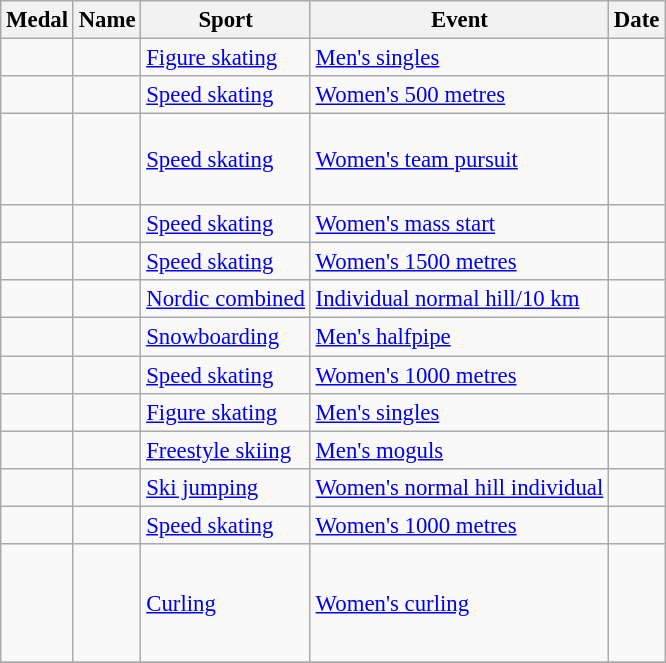<table class="wikitable sortable" style="font-size: 95%;">
<tr>
<th>Medal</th>
<th>Name</th>
<th>Sport</th>
<th>Event</th>
<th>Date</th>
</tr>
<tr>
<td></td>
<td></td>
<td><a href='#'>Figure skating</a></td>
<td><a href='#'>Men's singles</a></td>
<td></td>
</tr>
<tr>
<td></td>
<td></td>
<td><a href='#'>Speed skating</a></td>
<td><a href='#'>Women's 500 metres</a></td>
<td></td>
</tr>
<tr>
<td></td>
<td><br><br><br></td>
<td><a href='#'>Speed skating</a></td>
<td><a href='#'>Women's team pursuit</a></td>
<td></td>
</tr>
<tr>
<td></td>
<td></td>
<td><a href='#'>Speed skating</a></td>
<td><a href='#'>Women's mass start</a></td>
<td></td>
</tr>
<tr>
<td></td>
<td></td>
<td><a href='#'>Speed skating</a></td>
<td><a href='#'>Women's 1500 metres</a></td>
<td></td>
</tr>
<tr>
<td></td>
<td></td>
<td><a href='#'>Nordic combined</a></td>
<td><a href='#'>Individual normal hill/10 km</a></td>
<td></td>
</tr>
<tr>
<td></td>
<td></td>
<td><a href='#'>Snowboarding</a></td>
<td><a href='#'>Men's halfpipe</a></td>
<td></td>
</tr>
<tr>
<td></td>
<td></td>
<td><a href='#'>Speed skating</a></td>
<td><a href='#'>Women's 1000 metres</a></td>
<td></td>
</tr>
<tr>
<td></td>
<td></td>
<td><a href='#'>Figure skating</a></td>
<td><a href='#'>Men's singles</a></td>
<td></td>
</tr>
<tr>
<td></td>
<td></td>
<td><a href='#'>Freestyle skiing</a></td>
<td><a href='#'>Men's moguls</a></td>
<td></td>
</tr>
<tr>
<td></td>
<td></td>
<td><a href='#'>Ski jumping</a></td>
<td><a href='#'>Women's normal hill individual</a></td>
<td></td>
</tr>
<tr>
<td></td>
<td></td>
<td><a href='#'>Speed skating</a></td>
<td><a href='#'>Women's 1000 metres</a></td>
<td></td>
</tr>
<tr>
<td></td>
<td><br><br><br><br></td>
<td><a href='#'>Curling</a></td>
<td><a href='#'>Women's curling</a></td>
<td></td>
</tr>
<tr>
</tr>
</table>
